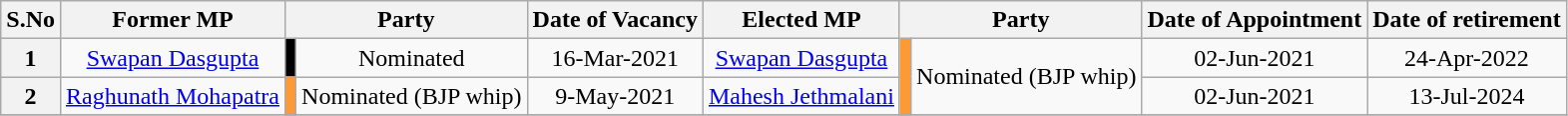<table class="wikitable sortable">
<tr>
<th>S.No</th>
<th>Former MP</th>
<th colspan="2">Party</th>
<th>Date of Vacancy</th>
<th>Elected MP</th>
<th colspan="2">Party</th>
<th><strong>Date of Appointment</strong></th>
<th>Date of retirement</th>
</tr>
<tr style="text-align:center;">
<th>1</th>
<td><a href='#'>Swapan Dasgupta</a></td>
<td bgcolor=#000000></td>
<td>Nominated</td>
<td>16-Mar-2021</td>
<td><a href='#'>Swapan Dasgupta</a></td>
<td rowspan="2" bgcolor="#Ff9933"></td>
<td rowspan="2">Nominated (BJP whip)</td>
<td>02-Jun-2021</td>
<td>24-Apr-2022</td>
</tr>
<tr style="text-align:center;">
<th>2</th>
<td><a href='#'>Raghunath Mohapatra</a></td>
<td bgcolor=#Ff9933></td>
<td>Nominated (BJP whip)</td>
<td>9-May-2021</td>
<td><a href='#'>Mahesh Jethmalani</a></td>
<td>02-Jun-2021</td>
<td>13-Jul-2024</td>
</tr>
<tr style="text-align:center;">
</tr>
</table>
